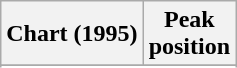<table class="wikitable">
<tr>
<th>Chart (1995)</th>
<th>Peak<br>position</th>
</tr>
<tr>
</tr>
<tr>
</tr>
</table>
